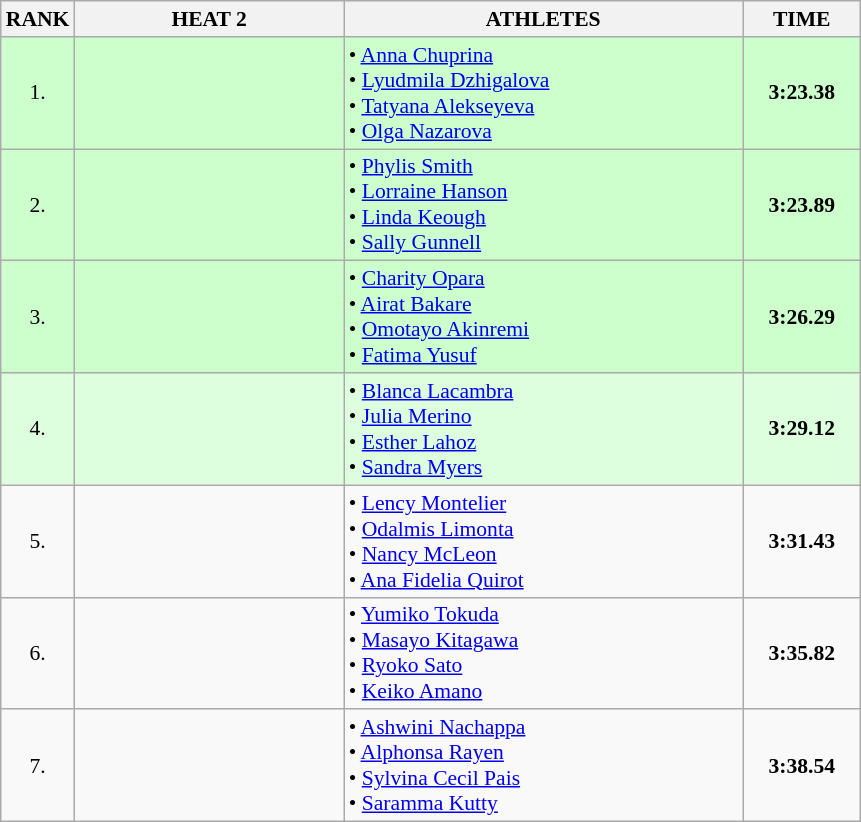<table class="wikitable" style="border-collapse: collapse; font-size: 90%;">
<tr>
<th>RANK</th>
<th style="width: 12em">HEAT 2</th>
<th style="width: 18em">ATHLETES</th>
<th style="width: 5em">TIME</th>
</tr>
<tr style="background:#ccffcc;">
<td align="center">1.</td>
<td align="center"></td>
<td>• <a href='#'>Anna Chuprina</a><br>• <a href='#'>Lyudmila Dzhigalova</a><br>• <a href='#'>Tatyana Alekseyeva</a><br>• <a href='#'>Olga Nazarova</a></td>
<td align="center"><strong>3:23.38</strong></td>
</tr>
<tr style="background:#ccffcc;">
<td align="center">2.</td>
<td align="center"></td>
<td>• <a href='#'>Phylis Smith</a><br>• <a href='#'>Lorraine Hanson</a><br>• <a href='#'>Linda Keough</a><br>• <a href='#'>Sally Gunnell</a></td>
<td align="center"><strong>3:23.89</strong></td>
</tr>
<tr style="background:#ccffcc;">
<td align="center">3.</td>
<td align="center"></td>
<td>• <a href='#'>Charity Opara</a><br>• <a href='#'>Airat Bakare</a><br>• <a href='#'>Omotayo Akinremi</a><br>• <a href='#'>Fatima Yusuf</a></td>
<td align="center"><strong>3:26.29</strong></td>
</tr>
<tr style="background:#ddffdd;">
<td align="center">4.</td>
<td align="center"></td>
<td>• <a href='#'>Blanca Lacambra</a><br>• <a href='#'>Julia Merino</a><br>• <a href='#'>Esther Lahoz</a><br>• <a href='#'>Sandra Myers</a></td>
<td align="center"><strong>3:29.12</strong></td>
</tr>
<tr>
<td align="center">5.</td>
<td align="center"></td>
<td>• <a href='#'>Lency Montelier</a><br>• <a href='#'>Odalmis Limonta</a><br>• <a href='#'>Nancy McLeon</a><br>• <a href='#'>Ana Fidelia Quirot</a></td>
<td align="center"><strong>3:31.43</strong></td>
</tr>
<tr>
<td align="center">6.</td>
<td align="center"></td>
<td>• <a href='#'>Yumiko Tokuda</a><br>• <a href='#'>Masayo Kitagawa</a><br>• <a href='#'>Ryoko Sato</a><br>• <a href='#'>Keiko Amano</a></td>
<td align="center"><strong>3:35.82</strong></td>
</tr>
<tr>
<td align="center">7.</td>
<td align="center"></td>
<td>• <a href='#'>Ashwini Nachappa</a><br>• <a href='#'>Alphonsa Rayen</a><br>• <a href='#'>Sylvina Cecil Pais</a><br>• <a href='#'>Saramma Kutty</a></td>
<td align="center"><strong>3:38.54</strong></td>
</tr>
</table>
